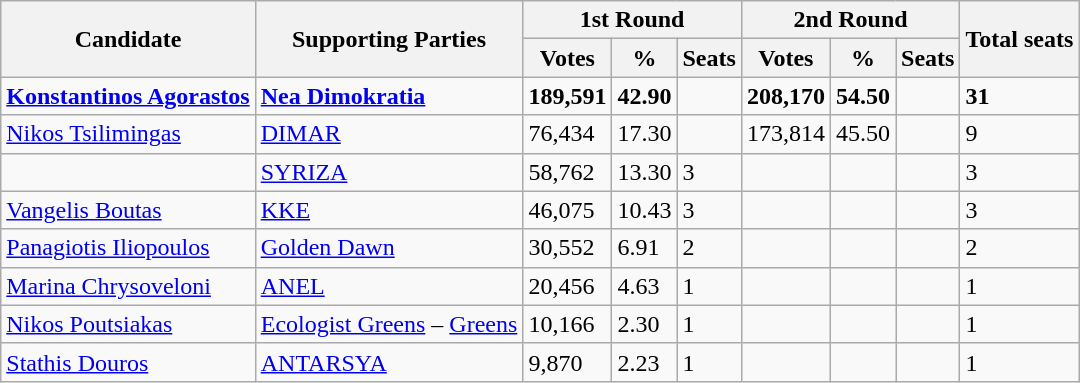<table class=wikitable>
<tr>
<th rowspan=2>Candidate</th>
<th rowspan=2>Supporting Parties</th>
<th colspan=3>1st Round</th>
<th colspan=3>2nd Round</th>
<th rowspan=2>Total seats</th>
</tr>
<tr>
<th>Votes</th>
<th>%</th>
<th>Seats</th>
<th>Votes</th>
<th>%</th>
<th>Seats</th>
</tr>
<tr style="font-weight: bold">
<td><a href='#'>Konstantinos Agorastos</a></td>
<td><a href='#'>Nea Dimokratia</a></td>
<td>189,591</td>
<td>42.90</td>
<td></td>
<td>208,170</td>
<td>54.50</td>
<td></td>
<td>31</td>
</tr>
<tr>
<td><a href='#'>Nikos Tsilimingas</a></td>
<td><a href='#'>DIMAR</a></td>
<td>76,434</td>
<td>17.30</td>
<td></td>
<td>173,814</td>
<td>45.50</td>
<td></td>
<td>9</td>
</tr>
<tr>
<td></td>
<td><a href='#'>SYRIZA</a></td>
<td>58,762</td>
<td>13.30</td>
<td>3</td>
<td></td>
<td></td>
<td></td>
<td>3</td>
</tr>
<tr>
<td><a href='#'>Vangelis Boutas</a></td>
<td><a href='#'>KKE</a></td>
<td>46,075</td>
<td>10.43</td>
<td>3</td>
<td></td>
<td></td>
<td></td>
<td>3</td>
</tr>
<tr>
<td><a href='#'>Panagiotis Iliopoulos</a></td>
<td><a href='#'>Golden Dawn</a></td>
<td>30,552</td>
<td>6.91</td>
<td>2</td>
<td></td>
<td></td>
<td></td>
<td>2</td>
</tr>
<tr>
<td><a href='#'>Marina Chrysoveloni</a></td>
<td><a href='#'>ANEL</a></td>
<td>20,456</td>
<td>4.63</td>
<td>1</td>
<td></td>
<td></td>
<td></td>
<td>1</td>
</tr>
<tr>
<td><a href='#'>Nikos Poutsiakas</a></td>
<td><a href='#'>Ecologist Greens</a> – <a href='#'>Greens</a></td>
<td>10,166</td>
<td>2.30</td>
<td>1</td>
<td></td>
<td></td>
<td></td>
<td>1</td>
</tr>
<tr>
<td><a href='#'>Stathis Douros</a></td>
<td><a href='#'>ANTARSYA</a></td>
<td>9,870</td>
<td>2.23</td>
<td>1</td>
<td></td>
<td></td>
<td></td>
<td>1</td>
</tr>
</table>
